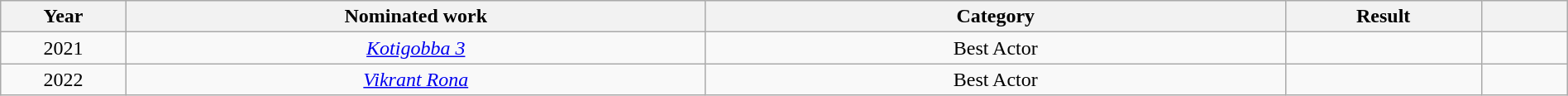<table class="wikitable" width=100%>
<tr>
<th width=8%>Year</th>
<th width=37%>Nominated work</th>
<th width=37%>Category</th>
<th width=12.5%>Result</th>
<th width=5.5%></th>
</tr>
<tr>
<td style="text-align:center;">2021</td>
<td style="text-align: center;"><em><a href='#'>Kotigobba 3</a></em></td>
<td style="text-align: center;">Best Actor</td>
<td></td>
<td style="text-align: center;"></td>
</tr>
<tr>
<td style="text-align:center;">2022</td>
<td style="text-align: center;"><em><a href='#'>Vikrant Rona</a></em></td>
<td style="text-align: center;">Best Actor</td>
<td></td>
<td style="text-align: center;"></td>
</tr>
</table>
